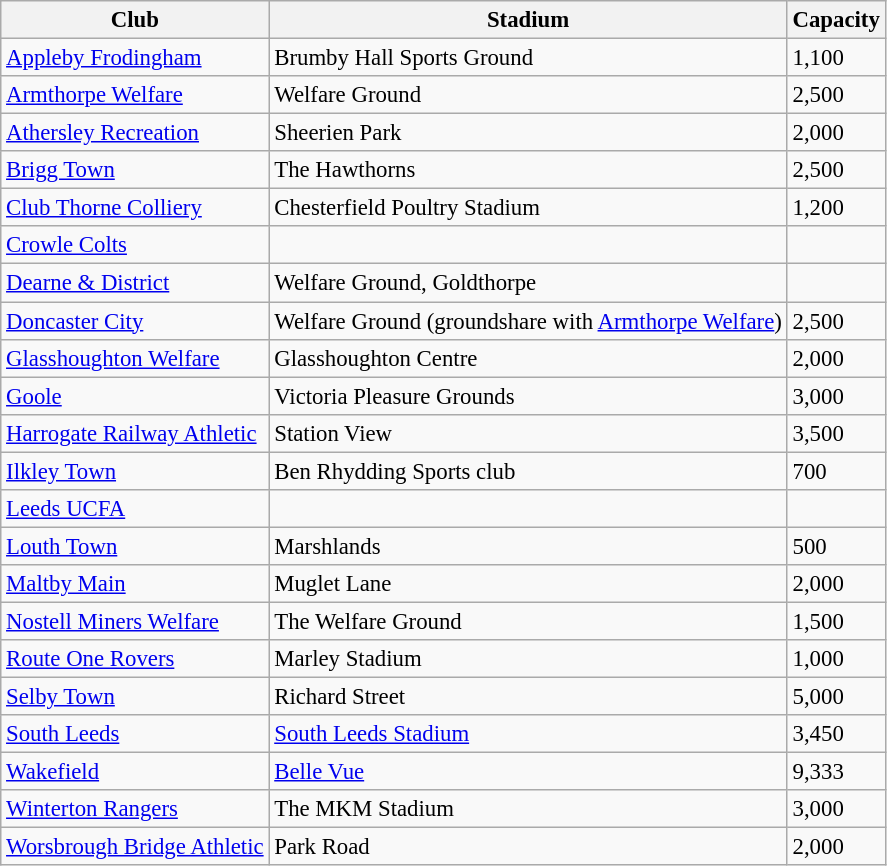<table class="wikitable sortable" style="font-size:95%">
<tr>
<th>Club</th>
<th>Stadium</th>
<th>Capacity</th>
</tr>
<tr>
<td><a href='#'>Appleby Frodingham</a></td>
<td>Brumby Hall Sports Ground</td>
<td>1,100</td>
</tr>
<tr>
<td><a href='#'>Armthorpe Welfare</a></td>
<td>Welfare Ground</td>
<td>2,500</td>
</tr>
<tr>
<td><a href='#'>Athersley Recreation</a></td>
<td>Sheerien Park</td>
<td>2,000</td>
</tr>
<tr>
<td><a href='#'>Brigg Town</a></td>
<td>The Hawthorns</td>
<td>2,500</td>
</tr>
<tr>
<td><a href='#'>Club Thorne Colliery</a></td>
<td>Chesterfield Poultry Stadium</td>
<td>1,200</td>
</tr>
<tr>
<td><a href='#'>Crowle Colts</a></td>
<td></td>
<td></td>
</tr>
<tr>
<td><a href='#'>Dearne & District</a></td>
<td>Welfare Ground, Goldthorpe</td>
<td></td>
</tr>
<tr>
<td><a href='#'>Doncaster City</a></td>
<td>Welfare Ground (groundshare with <a href='#'>Armthorpe Welfare</a>)</td>
<td>2,500</td>
</tr>
<tr>
<td><a href='#'>Glasshoughton Welfare</a></td>
<td>Glasshoughton Centre</td>
<td>2,000</td>
</tr>
<tr>
<td><a href='#'>Goole</a></td>
<td>Victoria Pleasure Grounds</td>
<td>3,000</td>
</tr>
<tr>
<td><a href='#'>Harrogate Railway Athletic</a></td>
<td>Station View</td>
<td>3,500</td>
</tr>
<tr>
<td><a href='#'>Ilkley Town</a></td>
<td>Ben Rhydding Sports club</td>
<td>700</td>
</tr>
<tr>
<td><a href='#'>Leeds UCFA</a></td>
<td></td>
<td></td>
</tr>
<tr>
<td><a href='#'>Louth Town</a></td>
<td>Marshlands</td>
<td>500</td>
</tr>
<tr>
<td><a href='#'>Maltby Main</a></td>
<td>Muglet Lane</td>
<td>2,000</td>
</tr>
<tr>
<td><a href='#'>Nostell Miners Welfare</a></td>
<td>The Welfare Ground</td>
<td>1,500</td>
</tr>
<tr>
<td><a href='#'>Route One Rovers</a></td>
<td>Marley Stadium</td>
<td>1,000</td>
</tr>
<tr>
<td><a href='#'>Selby Town</a></td>
<td>Richard Street</td>
<td>5,000</td>
</tr>
<tr>
<td><a href='#'>South Leeds</a></td>
<td><a href='#'>South Leeds Stadium</a></td>
<td>3,450</td>
</tr>
<tr>
<td><a href='#'>Wakefield</a></td>
<td><a href='#'>Belle Vue</a></td>
<td>9,333</td>
</tr>
<tr>
<td><a href='#'>Winterton Rangers</a></td>
<td>The MKM Stadium</td>
<td>3,000</td>
</tr>
<tr>
<td><a href='#'>Worsbrough Bridge Athletic</a></td>
<td>Park Road</td>
<td>2,000</td>
</tr>
</table>
